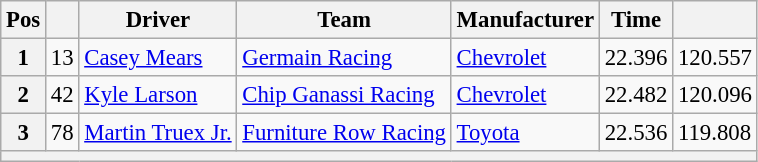<table class="wikitable" style="font-size:95%">
<tr>
<th>Pos</th>
<th></th>
<th>Driver</th>
<th>Team</th>
<th>Manufacturer</th>
<th>Time</th>
<th></th>
</tr>
<tr>
<th>1</th>
<td>13</td>
<td><a href='#'>Casey Mears</a></td>
<td><a href='#'>Germain Racing</a></td>
<td><a href='#'>Chevrolet</a></td>
<td>22.396</td>
<td>120.557</td>
</tr>
<tr>
<th>2</th>
<td>42</td>
<td><a href='#'>Kyle Larson</a></td>
<td><a href='#'>Chip Ganassi Racing</a></td>
<td><a href='#'>Chevrolet</a></td>
<td>22.482</td>
<td>120.096</td>
</tr>
<tr>
<th>3</th>
<td>78</td>
<td><a href='#'>Martin Truex Jr.</a></td>
<td><a href='#'>Furniture Row Racing</a></td>
<td><a href='#'>Toyota</a></td>
<td>22.536</td>
<td>119.808</td>
</tr>
<tr>
<th colspan="7"></th>
</tr>
</table>
